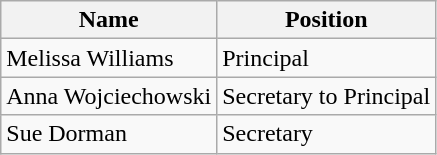<table class="wikitable">
<tr>
<th>Name</th>
<th>Position</th>
</tr>
<tr>
<td>Melissa Williams</td>
<td>Principal</td>
</tr>
<tr>
<td>Anna Wojciechowski</td>
<td>Secretary to Principal</td>
</tr>
<tr>
<td>Sue Dorman</td>
<td>Secretary</td>
</tr>
</table>
